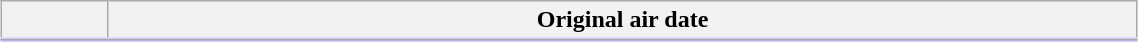<table class="plainrowheaders wikitable" style="width:60%; margin:auto; background:#FFF">
<tr style="border-bottom: 3px solid #CCF;">
<th style="width:4em;"></th>
<th>Original air date</th>
</tr>
<tr>
</tr>
</table>
